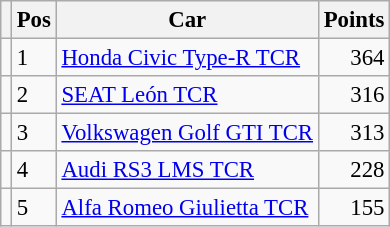<table class="wikitable" style="font-size: 95%;">
<tr>
<th></th>
<th>Pos</th>
<th>Car</th>
<th>Points</th>
</tr>
<tr>
<td align="left"></td>
<td>1</td>
<td><a href='#'>Honda Civic Type-R TCR</a></td>
<td align="right">364</td>
</tr>
<tr>
<td align="left"></td>
<td>2</td>
<td><a href='#'>SEAT León TCR</a></td>
<td align="right">316</td>
</tr>
<tr>
<td align="left"></td>
<td>3</td>
<td><a href='#'>Volkswagen Golf GTI TCR</a></td>
<td align="right">313</td>
</tr>
<tr>
<td align="left"></td>
<td>4</td>
<td><a href='#'>Audi RS3 LMS TCR</a></td>
<td align="right">228</td>
</tr>
<tr>
<td align="left"></td>
<td>5</td>
<td><a href='#'>Alfa Romeo Giulietta TCR</a></td>
<td align="right">155</td>
</tr>
</table>
